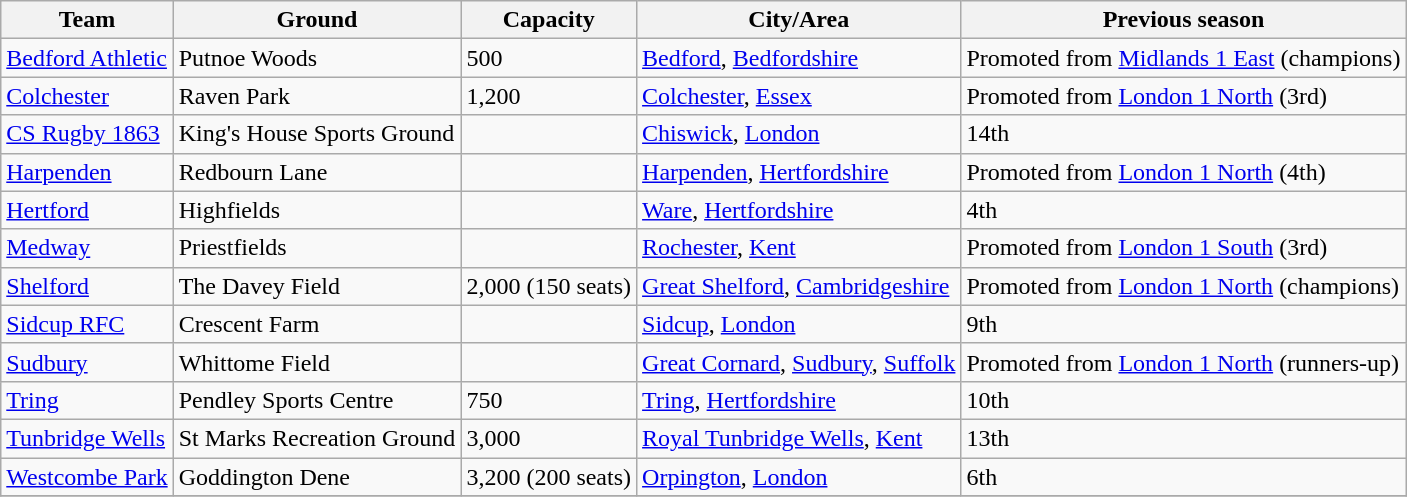<table class="wikitable sortable">
<tr>
<th>Team</th>
<th>Ground</th>
<th>Capacity</th>
<th>City/Area</th>
<th>Previous season</th>
</tr>
<tr>
<td><a href='#'>Bedford Athletic</a></td>
<td>Putnoe Woods</td>
<td>500</td>
<td><a href='#'>Bedford</a>, <a href='#'>Bedfordshire</a></td>
<td>Promoted from <a href='#'>Midlands 1 East</a> (champions)</td>
</tr>
<tr>
<td><a href='#'>Colchester</a></td>
<td>Raven Park</td>
<td>1,200</td>
<td><a href='#'>Colchester</a>, <a href='#'>Essex</a></td>
<td>Promoted from <a href='#'>London 1 North</a> (3rd)</td>
</tr>
<tr>
<td><a href='#'>CS Rugby 1863</a></td>
<td>King's House Sports Ground</td>
<td></td>
<td><a href='#'>Chiswick</a>, <a href='#'>London</a></td>
<td>14th</td>
</tr>
<tr>
<td><a href='#'>Harpenden</a></td>
<td>Redbourn Lane</td>
<td></td>
<td><a href='#'>Harpenden</a>, <a href='#'>Hertfordshire</a></td>
<td>Promoted from <a href='#'>London 1 North</a> (4th)</td>
</tr>
<tr>
<td><a href='#'>Hertford</a></td>
<td>Highfields</td>
<td></td>
<td><a href='#'>Ware</a>, <a href='#'>Hertfordshire</a></td>
<td>4th</td>
</tr>
<tr>
<td><a href='#'>Medway</a></td>
<td>Priestfields</td>
<td></td>
<td><a href='#'>Rochester</a>, <a href='#'>Kent</a></td>
<td>Promoted from <a href='#'>London 1 South</a> (3rd)</td>
</tr>
<tr>
<td><a href='#'>Shelford</a></td>
<td>The Davey Field</td>
<td>2,000 (150 seats)</td>
<td><a href='#'>Great Shelford</a>, <a href='#'>Cambridgeshire</a></td>
<td>Promoted from <a href='#'>London 1 North</a> (champions)</td>
</tr>
<tr>
<td><a href='#'>Sidcup RFC</a></td>
<td>Crescent Farm</td>
<td></td>
<td><a href='#'>Sidcup</a>, <a href='#'>London</a></td>
<td>9th</td>
</tr>
<tr>
<td><a href='#'>Sudbury</a></td>
<td>Whittome Field</td>
<td></td>
<td><a href='#'>Great Cornard</a>, <a href='#'>Sudbury</a>, <a href='#'>Suffolk</a></td>
<td>Promoted from <a href='#'>London 1 North</a> (runners-up)</td>
</tr>
<tr>
<td><a href='#'>Tring</a></td>
<td>Pendley Sports Centre</td>
<td>750</td>
<td><a href='#'>Tring</a>, <a href='#'>Hertfordshire</a></td>
<td>10th</td>
</tr>
<tr>
<td><a href='#'>Tunbridge Wells</a></td>
<td>St Marks Recreation Ground</td>
<td>3,000</td>
<td><a href='#'>Royal Tunbridge Wells</a>, <a href='#'>Kent</a></td>
<td>13th</td>
</tr>
<tr>
<td><a href='#'>Westcombe Park</a></td>
<td>Goddington Dene</td>
<td>3,200 (200 seats)</td>
<td><a href='#'>Orpington</a>, <a href='#'>London</a></td>
<td>6th</td>
</tr>
<tr>
</tr>
</table>
